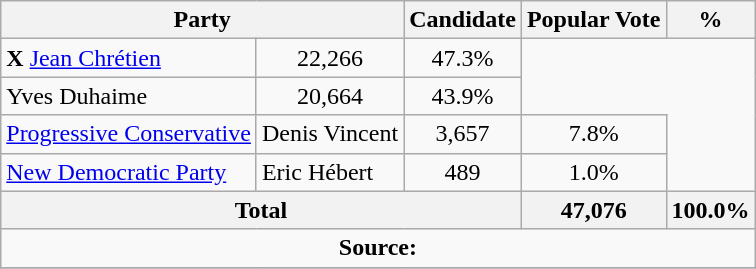<table class="wikitable">
<tr>
<th colspan="2">Party</th>
<th>Candidate</th>
<th>Popular Vote</th>
<th>%</th>
</tr>
<tr>
<td> <strong>X</strong> <a href='#'>Jean Chrétien</a></td>
<td align=center>22,266</td>
<td align=center>47.3%</td>
</tr>
<tr>
<td>Yves Duhaime</td>
<td align=center>20,664</td>
<td align=center>43.9%</td>
</tr>
<tr>
<td><a href='#'>Progressive Conservative</a></td>
<td>Denis Vincent</td>
<td align=center>3,657</td>
<td align=center>7.8%</td>
</tr>
<tr>
<td><a href='#'>New Democratic Party</a></td>
<td>Eric Hébert</td>
<td align=center>489</td>
<td align=center>1.0%</td>
</tr>
<tr>
<th colspan=3>Total</th>
<th>47,076</th>
<th>100.0%</th>
</tr>
<tr>
<td align="center" colspan=5><strong>Source:</strong> </td>
</tr>
<tr>
</tr>
</table>
